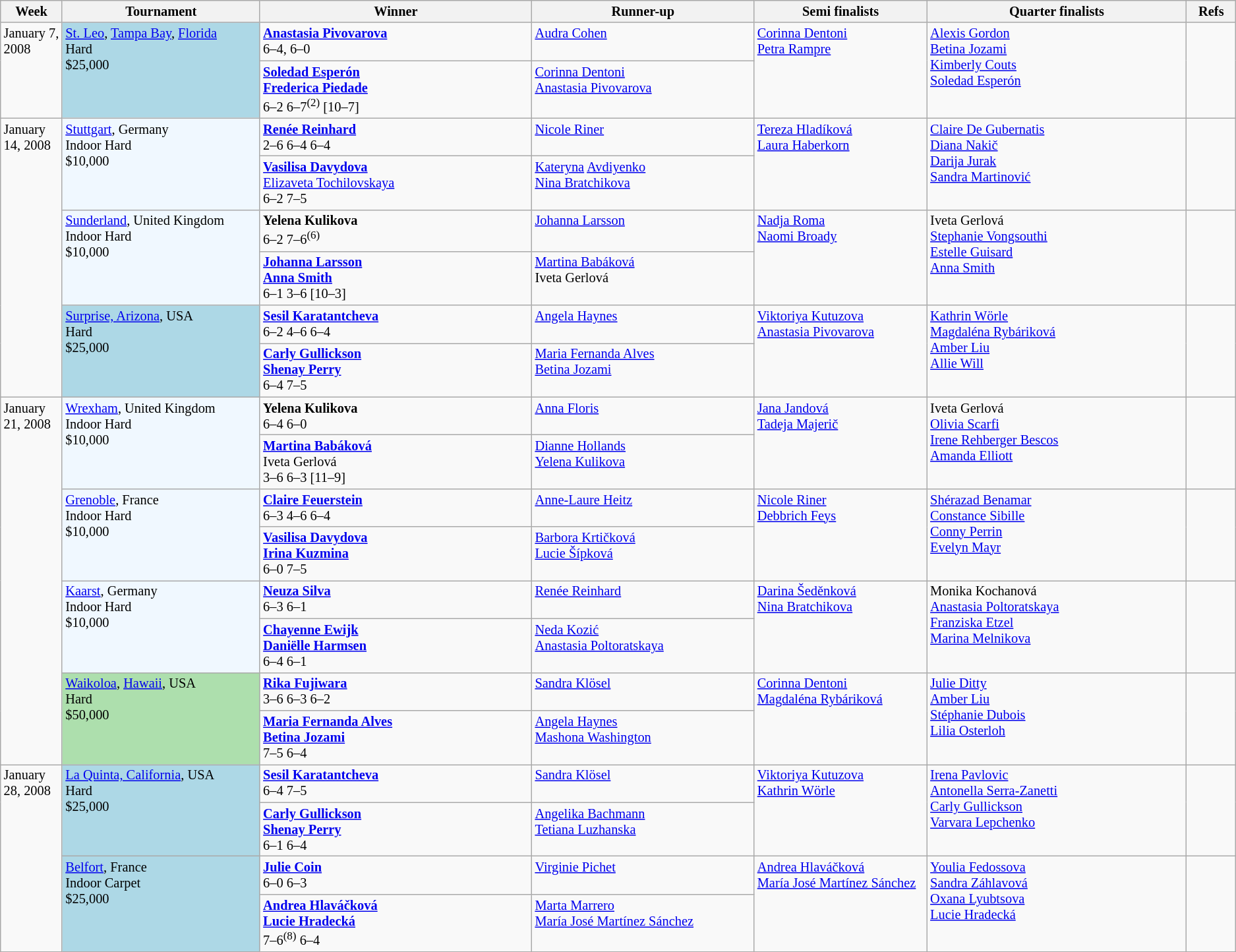<table class="wikitable" style="font-size:85%;">
<tr>
<th width="5%" align="top">Week</th>
<th width="16%" align="top">Tournament</th>
<th width="22%" align="top">Winner</th>
<th width="18%" align="top">Runner-up</th>
<th width="14%" align="top">Semi finalists</th>
<th width="21%" align="top">Quarter finalists</th>
<th width="4%" align="top">Refs</th>
</tr>
<tr valign=top>
<td rowspan=2>January 7, 2008</td>
<td rowspan=2 bgcolor="lightblue"> <a href='#'>St. Leo</a>, <a href='#'>Tampa Bay</a>, <a href='#'>Florida</a><br> Hard <br> $25,000</td>
<td> <strong><a href='#'>Anastasia Pivovarova</a></strong> <br> 6–4, 6–0</td>
<td> <a href='#'>Audra Cohen</a></td>
<td rowspan=2> <a href='#'>Corinna Dentoni</a> <br> <a href='#'>Petra Rampre</a></td>
<td rowspan=2> <a href='#'>Alexis Gordon</a> <br>  <a href='#'>Betina Jozami</a> <br> <a href='#'>Kimberly Couts</a>  <br>  <a href='#'>Soledad Esperón</a></td>
<td rowspan=2></td>
</tr>
<tr valign=top>
<td> <strong><a href='#'>Soledad Esperón</a></strong><br> <strong><a href='#'>Frederica Piedade</a></strong><br> 6–2 6–7<sup>(2)</sup> [10–7]</td>
<td> <a href='#'>Corinna Dentoni</a><br> <a href='#'>Anastasia Pivovarova</a></td>
</tr>
<tr valign=top>
<td rowspan=6>January 14, 2008</td>
<td rowspan=2 bgcolor="#f0f8ff"> <a href='#'>Stuttgart</a>, Germany<br> Indoor Hard<br> $10,000</td>
<td> <strong><a href='#'>Renée Reinhard</a></strong> <br> 2–6 6–4 6–4</td>
<td> <a href='#'>Nicole Riner</a></td>
<td rowspan=2> <a href='#'>Tereza Hladíková</a> <br> <a href='#'>Laura Haberkorn</a></td>
<td rowspan=2> <a href='#'>Claire De Gubernatis</a> <br>  <a href='#'>Diana Nakič</a> <br> <a href='#'>Darija Jurak</a>  <br>  <a href='#'>Sandra Martinović</a></td>
<td rowspan=2></td>
</tr>
<tr valign=top>
<td> <strong><a href='#'>Vasilisa Davydova</a></strong><br> <a href='#'>Elizaveta Tochilovskaya</a><br> 6–2 7–5</td>
<td> <a href='#'>Kateryna</a> <a href='#'>Avdiyenko</a><br> <a href='#'>Nina Bratchikova</a></td>
</tr>
<tr valign=top>
<td rowspan=2 bgcolor="#f0f8ff"> <a href='#'>Sunderland</a>, United Kingdom<br> Indoor Hard<br> $10,000</td>
<td> <strong>Yelena Kulikova</strong> <br> 6–2 7–6<sup>(6)</sup></td>
<td> <a href='#'>Johanna Larsson</a></td>
<td rowspan=2> <a href='#'>Nadja Roma</a> <br> <a href='#'>Naomi Broady</a></td>
<td rowspan=2> Iveta Gerlová<br>  <a href='#'>Stephanie Vongsouthi</a> <br> <a href='#'>Estelle Guisard</a>  <br>  <a href='#'>Anna Smith</a></td>
<td rowspan=2></td>
</tr>
<tr valign=top>
<td> <strong><a href='#'>Johanna Larsson</a></strong><br> <strong><a href='#'>Anna Smith</a></strong> <br>6–1 3–6 [10–3]</td>
<td> <a href='#'>Martina Babáková</a><br> Iveta Gerlová</td>
</tr>
<tr valign=top>
<td rowspan=2 bgcolor="lightblue"> <a href='#'>Surprise, Arizona</a>, USA<br> Hard <br> $25,000</td>
<td> <strong><a href='#'>Sesil Karatantcheva</a></strong> <br>  6–2 4–6 6–4</td>
<td> <a href='#'>Angela Haynes</a></td>
<td rowspan=2> <a href='#'>Viktoriya Kutuzova</a> <br> <a href='#'>Anastasia Pivovarova</a></td>
<td rowspan=2> <a href='#'>Kathrin Wörle</a> <br>  <a href='#'>Magdaléna Rybáriková</a> <br> <a href='#'>Amber Liu</a>  <br>  <a href='#'>Allie Will</a></td>
<td rowspan=2></td>
</tr>
<tr valign=top>
<td> <strong><a href='#'>Carly Gullickson</a></strong><br> <strong><a href='#'>Shenay Perry</a></strong> <br> 6–4 7–5</td>
<td> <a href='#'>Maria Fernanda Alves</a><br> <a href='#'>Betina Jozami</a></td>
</tr>
<tr valign=top>
<td rowspan=8>January 21, 2008</td>
<td rowspan=2 bgcolor="#f0f8ff"> <a href='#'>Wrexham</a>, United Kingdom<br> Indoor Hard <br> $10,000</td>
<td> <strong>Yelena Kulikova</strong> <br>  6–4 6–0</td>
<td> <a href='#'>Anna Floris</a></td>
<td rowspan=2> <a href='#'>Jana Jandová</a> <br> <a href='#'>Tadeja Majerič</a></td>
<td rowspan=2> Iveta Gerlová <br>  <a href='#'>Olivia Scarfi</a> <br> <a href='#'>Irene Rehberger Bescos</a>  <br>  <a href='#'>Amanda Elliott</a></td>
<td rowspan=2></td>
</tr>
<tr valign=top>
<td> <strong><a href='#'>Martina Babáková</a></strong><br> Iveta Gerlová<br> 3–6 6–3 [11–9]</td>
<td> <a href='#'>Dianne Hollands</a><br> <a href='#'>Yelena Kulikova</a></td>
</tr>
<tr valign=top>
<td rowspan=2 bgcolor="#f0f8ff"> <a href='#'>Grenoble</a>, France<br> Indoor Hard <br> $10,000</td>
<td> <strong><a href='#'>Claire Feuerstein</a></strong> <br>  6–3 4–6 6–4</td>
<td> <a href='#'>Anne-Laure Heitz</a></td>
<td rowspan=2> <a href='#'>Nicole Riner</a> <br> <a href='#'>Debbrich Feys</a></td>
<td rowspan=2> <a href='#'>Shérazad Benamar</a> <br>  <a href='#'>Constance Sibille</a> <br> <a href='#'>Conny Perrin</a>  <br>  <a href='#'>Evelyn Mayr</a></td>
<td rowspan=2></td>
</tr>
<tr valign=top>
<td> <strong><a href='#'>Vasilisa Davydova</a></strong><br> <strong><a href='#'>Irina Kuzmina</a></strong> <br> 6–0 7–5</td>
<td> <a href='#'>Barbora Krtičková</a><br> <a href='#'>Lucie Šípková</a></td>
</tr>
<tr valign=top>
<td rowspan=2 bgcolor="#f0f8ff"> <a href='#'>Kaarst</a>, Germany<br> Indoor Hard <br> $10,000</td>
<td> <strong><a href='#'>Neuza Silva</a></strong> <br>  6–3 6–1</td>
<td> <a href='#'>Renée Reinhard</a></td>
<td rowspan=2> <a href='#'>Darina Šeděnková</a><br> <a href='#'>Nina Bratchikova</a></td>
<td rowspan="2"> Monika Kochanová <br>  <a href='#'>Anastasia Poltoratskaya</a> <br> <a href='#'>Franziska Etzel</a>  <br>  <a href='#'>Marina Melnikova</a></td>
<td rowspan=2></td>
</tr>
<tr valign=top>
<td> <strong><a href='#'>Chayenne Ewijk</a></strong><br> <strong><a href='#'>Daniëlle Harmsen</a></strong> <br> 6–4 6–1</td>
<td> <a href='#'>Neda Kozić</a><br> <a href='#'>Anastasia Poltoratskaya</a></td>
</tr>
<tr valign=top>
<td rowspan=2 bgcolor="#addfad"> <a href='#'>Waikoloa</a>, <a href='#'>Hawaii</a>, USA<br> Hard <br> $50,000</td>
<td> <strong><a href='#'>Rika Fujiwara</a></strong> <br> 3–6 6–3 6–2</td>
<td> <a href='#'>Sandra Klösel</a></td>
<td rowspan=2> <a href='#'>Corinna Dentoni</a> <br> <a href='#'>Magdaléna Rybáriková</a></td>
<td rowspan=2> <a href='#'>Julie Ditty</a> <br>  <a href='#'>Amber Liu</a> <br> <a href='#'>Stéphanie Dubois</a>  <br>  <a href='#'>Lilia Osterloh</a></td>
<td rowspan=2></td>
</tr>
<tr valign=top>
<td> <strong><a href='#'>Maria Fernanda Alves</a></strong><br> <strong><a href='#'>Betina Jozami</a></strong> <br> 7–5 6–4</td>
<td> <a href='#'>Angela Haynes</a><br> <a href='#'>Mashona Washington</a></td>
</tr>
<tr valign=top>
<td rowspan=4>January 28, 2008</td>
<td rowspan=2 bgcolor="lightblue"> <a href='#'>La Quinta, California</a>, USA<br> Hard <br> $25,000</td>
<td> <strong><a href='#'>Sesil Karatantcheva</a></strong> <br> 6–4 7–5</td>
<td> <a href='#'>Sandra Klösel</a></td>
<td rowspan=2> <a href='#'>Viktoriya Kutuzova</a> <br> <a href='#'>Kathrin Wörle</a></td>
<td rowspan=2> <a href='#'>Irena Pavlovic</a> <br>  <a href='#'>Antonella Serra-Zanetti</a> <br> <a href='#'>Carly Gullickson</a>  <br>  <a href='#'>Varvara Lepchenko</a></td>
<td rowspan=2></td>
</tr>
<tr valign=top>
<td> <strong><a href='#'>Carly Gullickson</a></strong><br> <strong><a href='#'>Shenay Perry</a></strong> <br> 6–1 6–4</td>
<td> <a href='#'>Angelika Bachmann</a><br> <a href='#'>Tetiana Luzhanska</a></td>
</tr>
<tr valign=top>
<td rowspan=2 bgcolor="lightblue"> <a href='#'>Belfort</a>, France<br> Indoor Carpet <br> $25,000</td>
<td> <strong><a href='#'>Julie Coin</a></strong> <br> 6–0 6–3</td>
<td> <a href='#'>Virginie Pichet</a></td>
<td rowspan=2> <a href='#'>Andrea Hlaváčková</a> <br> <a href='#'>María José Martínez Sánchez</a></td>
<td rowspan=2> <a href='#'>Youlia Fedossova</a> <br>  <a href='#'>Sandra Záhlavová</a> <br> <a href='#'>Oxana Lyubtsova</a>  <br>  <a href='#'>Lucie Hradecká</a></td>
<td rowspan=2></td>
</tr>
<tr valign=top>
<td> <strong><a href='#'>Andrea Hlaváčková</a></strong><br> <strong><a href='#'>Lucie Hradecká</a></strong> <br> 7–6<sup>(8)</sup> 6–4</td>
<td> <a href='#'>Marta Marrero</a><br> <a href='#'>María José Martínez Sánchez</a></td>
</tr>
</table>
